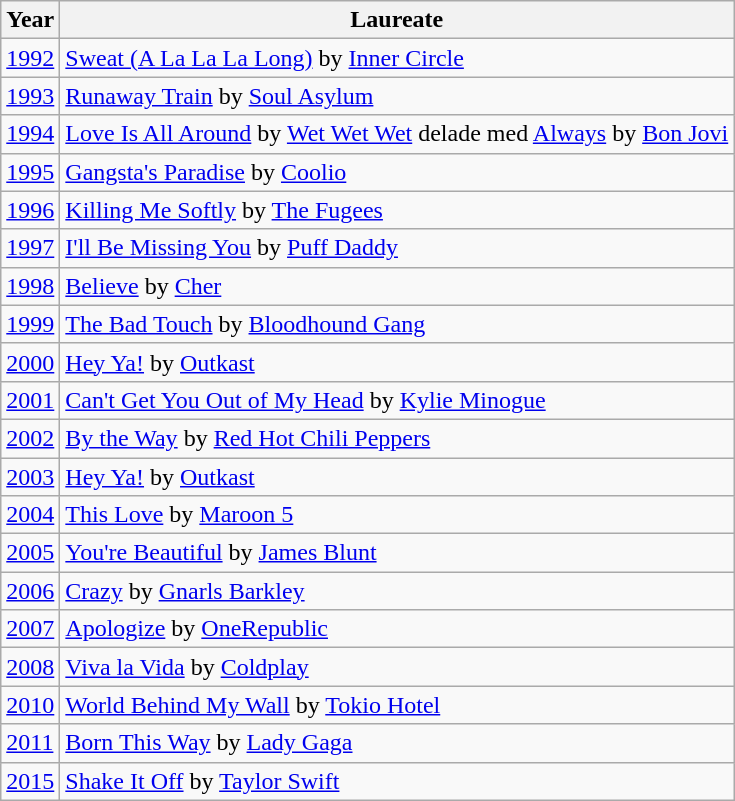<table class="wikitable">
<tr>
<th>Year</th>
<th>Laureate</th>
</tr>
<tr>
<td><a href='#'>1992</a></td>
<td><a href='#'>Sweat (A La La La Long)</a> by <a href='#'>Inner Circle</a></td>
</tr>
<tr>
<td><a href='#'>1993</a></td>
<td><a href='#'>Runaway Train</a> by <a href='#'>Soul Asylum</a></td>
</tr>
<tr>
<td><a href='#'>1994</a></td>
<td><a href='#'>Love Is All Around</a> by <a href='#'>Wet Wet Wet</a> delade med <a href='#'>Always</a> by <a href='#'>Bon Jovi</a></td>
</tr>
<tr>
<td><a href='#'>1995</a></td>
<td><a href='#'>Gangsta's Paradise</a> by <a href='#'>Coolio</a></td>
</tr>
<tr>
<td><a href='#'>1996</a></td>
<td><a href='#'>Killing Me Softly</a> by <a href='#'>The Fugees</a></td>
</tr>
<tr>
<td><a href='#'>1997</a></td>
<td><a href='#'>I'll Be Missing You</a> by <a href='#'>Puff Daddy</a></td>
</tr>
<tr>
<td><a href='#'>1998</a></td>
<td><a href='#'>Believe</a> by <a href='#'>Cher</a></td>
</tr>
<tr>
<td><a href='#'>1999</a></td>
<td><a href='#'>The Bad Touch</a> by <a href='#'>Bloodhound Gang</a></td>
</tr>
<tr>
<td><a href='#'>2000</a></td>
<td><a href='#'>Hey Ya!</a> by <a href='#'>Outkast</a></td>
</tr>
<tr>
<td><a href='#'>2001</a></td>
<td><a href='#'>Can't Get You Out of My Head</a> by <a href='#'>Kylie Minogue</a></td>
</tr>
<tr>
<td><a href='#'>2002</a></td>
<td><a href='#'>By the Way</a> by <a href='#'>Red Hot Chili Peppers</a></td>
</tr>
<tr>
<td><a href='#'>2003</a></td>
<td><a href='#'>Hey Ya!</a> by <a href='#'>Outkast</a></td>
</tr>
<tr>
<td><a href='#'>2004</a></td>
<td><a href='#'>This Love</a> by <a href='#'>Maroon 5</a></td>
</tr>
<tr>
<td><a href='#'>2005</a></td>
<td><a href='#'>You're Beautiful</a> by <a href='#'>James Blunt</a></td>
</tr>
<tr>
<td><a href='#'>2006</a></td>
<td><a href='#'>Crazy</a> by <a href='#'>Gnarls Barkley</a></td>
</tr>
<tr>
<td><a href='#'>2007</a></td>
<td><a href='#'>Apologize</a> by <a href='#'>OneRepublic</a></td>
</tr>
<tr>
<td><a href='#'>2008</a></td>
<td><a href='#'>Viva la Vida</a> by  <a href='#'>Coldplay</a></td>
</tr>
<tr>
<td><a href='#'>2010</a></td>
<td><a href='#'>World Behind My Wall</a> by <a href='#'>Tokio Hotel</a></td>
</tr>
<tr>
<td><a href='#'>2011</a></td>
<td><a href='#'>Born This Way</a> by <a href='#'>Lady Gaga</a></td>
</tr>
<tr>
<td><a href='#'>2015</a></td>
<td><a href='#'>Shake It Off</a> by <a href='#'>Taylor Swift</a></td>
</tr>
</table>
